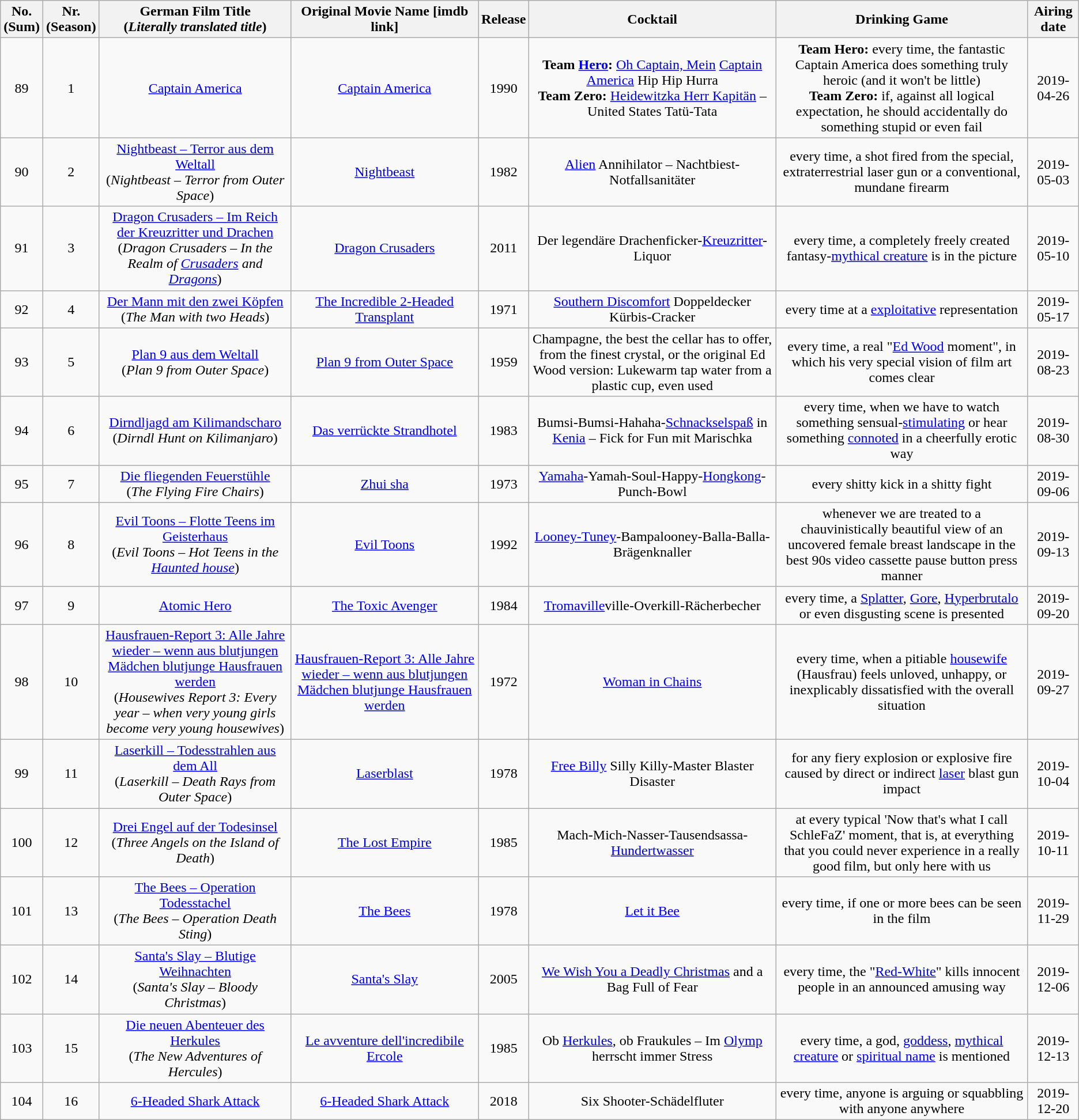<table class="wikitable sortable zebra" style="text-align:center;">
<tr>
<th>No.<br>(Sum)</th>
<th>Nr.<br>(Season)</th>
<th>German Film Title <br> (<em>Literally translated title</em>)</th>
<th>Original Movie Name [imdb link]</th>
<th>Release</th>
<th>Cocktail</th>
<th>Drinking Game</th>
<th>Airing date</th>
</tr>
<tr>
<td>89</td>
<td>1</td>
<td><a href='#'>Captain America</a></td>
<td><a href='#'>Captain America</a></td>
<td>1990</td>
<td><strong>Team <a href='#'>Hero</a>:</strong> <a href='#'>Oh Captain, Mein</a> <a href='#'>Captain America</a> Hip Hip Hurra<br><strong>Team Zero:</strong> <a href='#'>Heidewitzka Herr Kapitän</a> – United States Tatü-Tata</td>
<td><strong>Team Hero:</strong> every time, the fantastic Captain America does something truly heroic (and it won't be little)<br> <strong>Team Zero:</strong> if, against all logical expectation, he should accidentally do something stupid or even fail</td>
<td>2019-04-26</td>
</tr>
<tr>
<td>90</td>
<td>2</td>
<td><a href='#'>Nightbeast – Terror aus dem Weltall</a><br>(<em>Nightbeast – Terror from Outer Space</em>)</td>
<td><a href='#'>Nightbeast</a></td>
<td>1982</td>
<td><a href='#'>Alien</a> Annihilator – Nachtbiest-Notfallsanitäter</td>
<td>every time, a shot fired from the special, extraterrestrial laser gun or a conventional, mundane firearm</td>
<td>2019-05-03</td>
</tr>
<tr>
<td>91</td>
<td>3</td>
<td><a href='#'>Dragon Crusaders – Im Reich der Kreuzritter und Drachen</a><br>(<em>Dragon Crusaders – In the Realm of <a href='#'>Crusaders</a> and <a href='#'>Dragons</a></em>)</td>
<td><a href='#'>Dragon Crusaders</a></td>
<td>2011</td>
<td>Der legendäre Drachenficker-<a href='#'>Kreuzritter</a>-Liquor</td>
<td>every time, a completely freely created fantasy-<a href='#'>mythical creature</a> is in the picture</td>
<td>2019-05-10</td>
</tr>
<tr>
<td>92</td>
<td>4</td>
<td><a href='#'>Der Mann mit den zwei Köpfen</a><br>(<em>The Man with two Heads</em>)</td>
<td><a href='#'>The Incredible 2-Headed Transplant</a></td>
<td>1971</td>
<td><a href='#'>Southern Discomfort</a> Doppeldecker Kürbis-Cracker</td>
<td>every time at a <a href='#'>exploitative</a> representation</td>
<td>2019-05-17</td>
</tr>
<tr>
<td>93</td>
<td>5</td>
<td><a href='#'>Plan 9 aus dem Weltall</a><br>(<em>Plan 9 from Outer Space</em>)</td>
<td><a href='#'>Plan 9 from Outer Space</a></td>
<td>1959</td>
<td>Champagne, the best the cellar has to offer, from the finest crystal, or the original Ed Wood version: Lukewarm tap water from a plastic cup, even used</td>
<td>every time, a real "<a href='#'>Ed Wood</a> moment", in which his very special vision of film art comes clear</td>
<td>2019-08-23</td>
</tr>
<tr>
<td>94</td>
<td>6</td>
<td><a href='#'>Dirndljagd am Kilimandscharo</a><br>(<em>Dirndl Hunt on Kilimanjaro</em>)</td>
<td><a href='#'>Das verrückte Strandhotel</a> </td>
<td>1983</td>
<td>Bumsi-Bumsi-Hahaha-<a href='#'>Schnackselspaß</a> in <a href='#'>Kenia</a> – Fick for Fun mit Marischka</td>
<td>every time, when we have to watch something sensual-<a href='#'>stimulating</a> or hear something <a href='#'>connoted</a> in a cheerfully erotic way</td>
<td>2019-08-30</td>
</tr>
<tr>
<td>95</td>
<td>7</td>
<td><a href='#'>Die fliegenden Feuerstühle</a><br>(<em>The Flying Fire Chairs</em>)</td>
<td><a href='#'>Zhui sha</a> </td>
<td>1973</td>
<td><a href='#'>Yamaha</a>-Yamah-Soul-Happy-<a href='#'>Hongkong</a>-Punch-Bowl</td>
<td>every shitty kick in a shitty fight</td>
<td>2019-09-06</td>
</tr>
<tr>
<td>96</td>
<td>8</td>
<td><a href='#'>Evil Toons – Flotte Teens im Geisterhaus</a><br>(<em>Evil Toons – Hot Teens in the <a href='#'>Haunted house</a></em>)</td>
<td><a href='#'>Evil Toons</a></td>
<td>1992</td>
<td><a href='#'>Looney-Tuney</a>-Bampalooney-Balla-Balla-Brägenknaller</td>
<td>whenever we are treated to a chauvinistically beautiful view of an uncovered female breast landscape in the best 90s video cassette pause button press manner</td>
<td>2019-09-13</td>
</tr>
<tr>
<td>97</td>
<td>9</td>
<td><a href='#'>Atomic Hero</a></td>
<td><a href='#'>The Toxic Avenger</a></td>
<td>1984</td>
<td><a href='#'>Tromaville</a>ville-Overkill-Rächerbecher</td>
<td>every time, a <a href='#'>Splatter</a>, <a href='#'>Gore</a>, <a href='#'>Hyperbrutalo</a> or even disgusting scene is presented</td>
<td>2019-09-20</td>
</tr>
<tr>
<td>98</td>
<td>10</td>
<td><a href='#'>Hausfrauen-Report 3: Alle Jahre wieder – wenn aus blutjungen Mädchen blutjunge Hausfrauen werden</a><br>(<em>Housewives Report 3: Every year – when very young girls become very young housewives</em>)</td>
<td><a href='#'>Hausfrauen-Report 3: Alle Jahre wieder – wenn aus blutjungen Mädchen blutjunge Hausfrauen werden</a> </td>
<td>1972</td>
<td><a href='#'>Woman in Chains</a></td>
<td>every time, when a pitiable <a href='#'>housewife</a> (Hausfrau) feels unloved, unhappy, or inexplicably dissatisfied with the overall situation</td>
<td>2019-09-27</td>
</tr>
<tr>
<td>99</td>
<td>11</td>
<td><a href='#'>Laserkill – Todesstrahlen aus dem All</a><br>(<em>Laserkill – Death Rays from Outer Space</em>)</td>
<td><a href='#'>Laserblast</a></td>
<td>1978</td>
<td><a href='#'>Free Billy</a> Silly Killy-Master Blaster Disaster</td>
<td>for any fiery explosion or explosive fire caused by direct or indirect <a href='#'>laser</a> blast gun impact</td>
<td>2019-10-04</td>
</tr>
<tr>
<td>100</td>
<td>12</td>
<td><a href='#'>Drei Engel auf der Todesinsel</a><br>(<em>Three Angels on the Island of Death</em>)</td>
<td><a href='#'>The Lost Empire</a></td>
<td>1985</td>
<td>Mach-Mich-Nasser-Tausendsassa-<a href='#'>Hundertwasser</a></td>
<td>at every typical 'Now that's what I call SchleFaZ' moment, that is, at everything that you could never experience in a really good film, but only here with us</td>
<td>2019-10-11</td>
</tr>
<tr>
<td>101</td>
<td>13</td>
<td><a href='#'>The Bees – Operation Todesstachel</a><br>(<em>The Bees – Operation Death Sting</em>)</td>
<td><a href='#'>The Bees</a></td>
<td>1978</td>
<td><a href='#'>Let it Bee</a></td>
<td>every time, if one or more bees can be seen in the film</td>
<td>2019-11-29</td>
</tr>
<tr>
<td>102</td>
<td>14</td>
<td><a href='#'>Santa's Slay – Blutige Weihnachten</a><br>(<em>Santa's Slay – Bloody Christmas</em>)</td>
<td><a href='#'>Santa's Slay</a></td>
<td>2005</td>
<td><a href='#'>We Wish You a Deadly Christmas</a> and a Bag Full of Fear</td>
<td>every time, the "<a href='#'>Red-White</a>" kills innocent people in an announced amusing way</td>
<td>2019-12-06</td>
</tr>
<tr>
<td>103</td>
<td>15</td>
<td><a href='#'>Die neuen Abenteuer des Herkules</a><br>(<em>The New Adventures of Hercules</em>)</td>
<td><a href='#'>Le avventure dell'incredibile Ercole</a></td>
<td>1985</td>
<td>Ob <a href='#'>Herkules</a>, ob Fraukules – Im <a href='#'>Olymp</a> herrscht immer Stress</td>
<td>every time, a god, <a href='#'>goddess</a>, <a href='#'>mythical creature</a> or <a href='#'>spiritual name</a> is mentioned</td>
<td>2019-12-13</td>
</tr>
<tr>
<td>104</td>
<td>16</td>
<td><a href='#'>6-Headed Shark Attack</a></td>
<td><a href='#'>6-Headed Shark Attack</a> </td>
<td>2018</td>
<td>Six Shooter-Schädelfluter</td>
<td>every time, anyone is arguing or squabbling with anyone anywhere</td>
<td>2019-12-20</td>
</tr>
</table>
